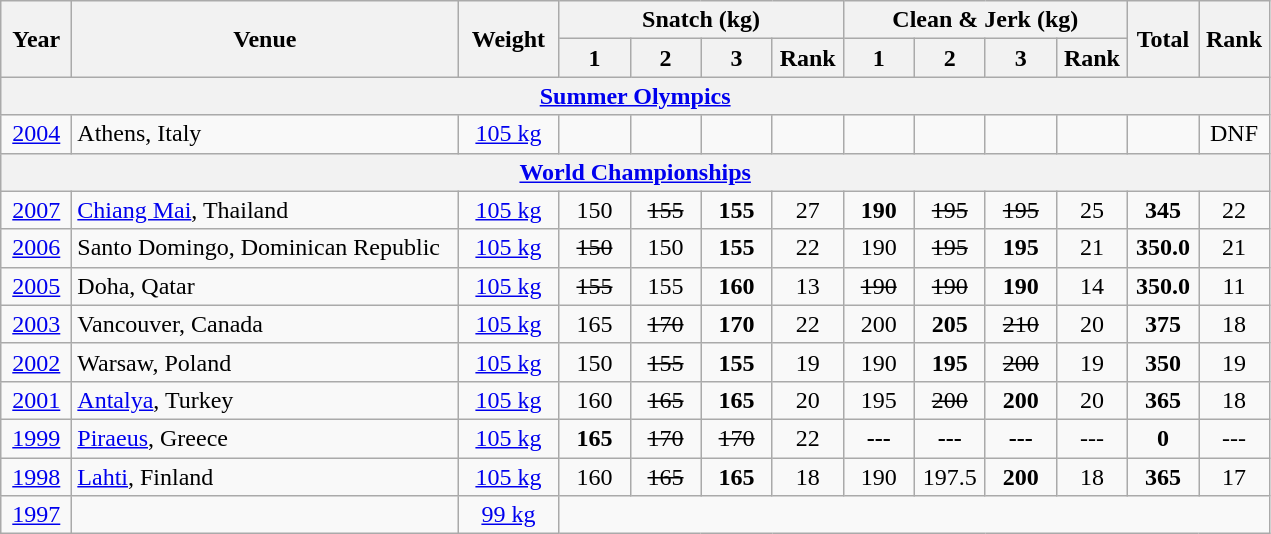<table class="wikitable" style="text-align:center;">
<tr>
<th rowspan=2 width=40>Year</th>
<th rowspan=2 width=250>Venue</th>
<th rowspan=2 width=60>Weight</th>
<th colspan=4>Snatch (kg)</th>
<th colspan=4>Clean & Jerk (kg)</th>
<th rowspan=2 width=40>Total</th>
<th rowspan=2 width=40>Rank</th>
</tr>
<tr>
<th width=40>1</th>
<th width=40>2</th>
<th width=40>3</th>
<th width=40>Rank</th>
<th width=40>1</th>
<th width=40>2</th>
<th width=40>3</th>
<th width=40>Rank</th>
</tr>
<tr>
<th colspan=13><a href='#'>Summer Olympics</a></th>
</tr>
<tr>
<td><a href='#'>2004</a></td>
<td align=left> Athens, Italy</td>
<td><a href='#'>105 kg</a></td>
<td></td>
<td></td>
<td></td>
<td></td>
<td></td>
<td></td>
<td></td>
<td></td>
<td></td>
<td>DNF</td>
</tr>
<tr>
<th colspan=13><a href='#'>World Championships</a></th>
</tr>
<tr>
<td><a href='#'>2007</a></td>
<td align=left> <a href='#'>Chiang Mai</a>, Thailand</td>
<td><a href='#'>105 kg</a></td>
<td>150</td>
<td><s>155 </s></td>
<td><strong>155</strong></td>
<td>27</td>
<td><strong>190</strong></td>
<td><s>195 </s></td>
<td><s>195 </s></td>
<td>25</td>
<td><strong>345</strong></td>
<td>22</td>
</tr>
<tr>
<td><a href='#'>2006</a></td>
<td align=left> Santo Domingo, Dominican Republic</td>
<td><a href='#'>105 kg</a></td>
<td><s>150 </s></td>
<td>150</td>
<td><strong>155</strong></td>
<td>22</td>
<td>190</td>
<td><s>195 </s></td>
<td><strong>195</strong></td>
<td>21</td>
<td><strong>350.0</strong></td>
<td>21</td>
</tr>
<tr>
<td><a href='#'>2005</a></td>
<td align=left> Doha, Qatar</td>
<td><a href='#'>105 kg</a></td>
<td><s>155 </s></td>
<td>155</td>
<td><strong>160</strong></td>
<td>13</td>
<td><s>190 </s></td>
<td><s>190 </s></td>
<td><strong>190</strong></td>
<td>14</td>
<td><strong>350.0</strong></td>
<td>11</td>
</tr>
<tr>
<td><a href='#'>2003</a></td>
<td align=left> Vancouver, Canada</td>
<td><a href='#'>105 kg</a></td>
<td>165</td>
<td><s>170 </s></td>
<td><strong>170</strong></td>
<td>22</td>
<td>200</td>
<td><strong>205</strong></td>
<td><s>210 </s></td>
<td>20</td>
<td><strong>375</strong></td>
<td>18</td>
</tr>
<tr>
<td><a href='#'>2002</a></td>
<td align=left> Warsaw, Poland</td>
<td><a href='#'>105 kg</a></td>
<td>150</td>
<td><s>155 </s></td>
<td><strong>155</strong></td>
<td>19</td>
<td>190</td>
<td><strong>195</strong></td>
<td><s>200 </s></td>
<td>19</td>
<td><strong>350</strong></td>
<td>19</td>
</tr>
<tr>
<td><a href='#'>2001</a></td>
<td align=left> <a href='#'>Antalya</a>, Turkey</td>
<td><a href='#'>105 kg</a></td>
<td>160</td>
<td><s>165 </s></td>
<td><strong>165</strong></td>
<td>20</td>
<td>195</td>
<td><s>200 </s></td>
<td><strong>200</strong></td>
<td>20</td>
<td><strong>365</strong></td>
<td>18</td>
</tr>
<tr>
<td><a href='#'>1999</a></td>
<td align=left> <a href='#'>Piraeus</a>, Greece</td>
<td><a href='#'>105 kg</a></td>
<td><strong>165</strong></td>
<td><s>170 </s></td>
<td><s>170 </s></td>
<td>22</td>
<td><strong>---</strong></td>
<td><strong>---</strong></td>
<td><strong>---</strong></td>
<td>---</td>
<td><strong>0</strong></td>
<td>---</td>
</tr>
<tr>
<td><a href='#'>1998</a></td>
<td align=left> <a href='#'>Lahti</a>, Finland</td>
<td><a href='#'>105 kg</a></td>
<td>160</td>
<td><s>165 </s></td>
<td><strong>165</strong></td>
<td>18</td>
<td>190</td>
<td>197.5</td>
<td><strong>200</strong></td>
<td>18</td>
<td><strong>365</strong></td>
<td>17</td>
</tr>
<tr>
<td><a href='#'>1997</a></td>
<td></td>
<td><a href='#'>99 kg</a></td>
</tr>
</table>
